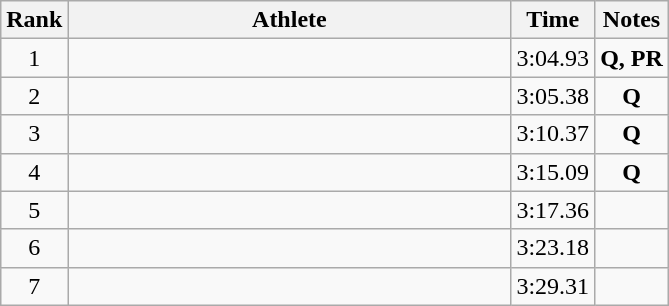<table class=wikitable>
<tr>
<th>Rank</th>
<th style=width:18em>Athlete</th>
<th>Time</th>
<th>Notes</th>
</tr>
<tr align=center>
<td>1</td>
<td align=left></td>
<td>3:04.93</td>
<td><strong>Q, PR</strong></td>
</tr>
<tr align=center>
<td>2</td>
<td align=left></td>
<td>3:05.38</td>
<td><strong>Q</strong></td>
</tr>
<tr align=center>
<td>3</td>
<td align=left></td>
<td>3:10.37</td>
<td><strong>Q</strong></td>
</tr>
<tr align=center>
<td>4</td>
<td align=left></td>
<td>3:15.09</td>
<td><strong>Q</strong></td>
</tr>
<tr align=center>
<td>5</td>
<td align=left></td>
<td>3:17.36</td>
<td></td>
</tr>
<tr align=center>
<td>6</td>
<td align=left></td>
<td>3:23.18</td>
<td></td>
</tr>
<tr align=center>
<td>7</td>
<td align=left></td>
<td>3:29.31</td>
<td></td>
</tr>
</table>
